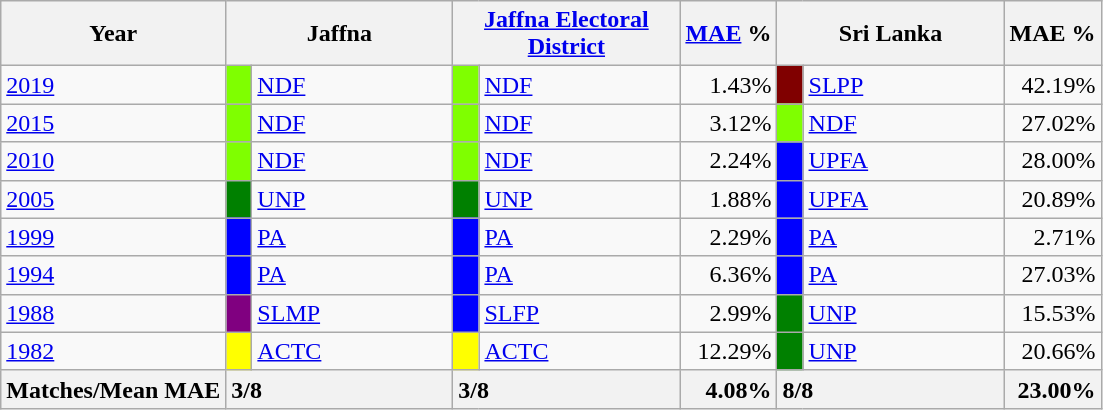<table class="wikitable">
<tr>
<th>Year</th>
<th colspan="2" width="144px">Jaffna</th>
<th colspan="2" width="144px"><a href='#'>Jaffna Electoral District</a></th>
<th><a href='#'>MAE</a> %</th>
<th colspan="2" width="144px">Sri Lanka</th>
<th>MAE %</th>
</tr>
<tr>
<td><a href='#'>2019</a></td>
<td style="background-color:chartreuse;" width="10px"></td>
<td style="text-align:left;"><a href='#'>NDF</a></td>
<td style="background-color:chartreuse;" width="10px"></td>
<td style="text-align:left;"><a href='#'>NDF</a></td>
<td style="text-align:right;">1.43%</td>
<td style="background-color:maroon;" width="10px"></td>
<td style="text-align:left;"><a href='#'>SLPP</a></td>
<td style="text-align:right;">42.19%</td>
</tr>
<tr>
<td><a href='#'>2015</a></td>
<td style="background-color:chartreuse;" width="10px"></td>
<td style="text-align:left;"><a href='#'>NDF</a></td>
<td style="background-color:chartreuse;" width="10px"></td>
<td style="text-align:left;"><a href='#'>NDF</a></td>
<td style="text-align:right;">3.12%</td>
<td style="background-color:chartreuse;" width="10px"></td>
<td style="text-align:left;"><a href='#'>NDF</a></td>
<td style="text-align:right;">27.02%</td>
</tr>
<tr>
<td><a href='#'>2010</a></td>
<td style="background-color:chartreuse;" width="10px"></td>
<td style="text-align:left;"><a href='#'>NDF</a></td>
<td style="background-color:chartreuse;" width="10px"></td>
<td style="text-align:left;"><a href='#'>NDF</a></td>
<td style="text-align:right;">2.24%</td>
<td style="background-color:blue;" width="10px"></td>
<td style="text-align:left;"><a href='#'>UPFA</a></td>
<td style="text-align:right;">28.00%</td>
</tr>
<tr>
<td><a href='#'>2005</a></td>
<td style="background-color:green;" width="10px"></td>
<td style="text-align:left;"><a href='#'>UNP</a></td>
<td style="background-color:green;" width="10px"></td>
<td style="text-align:left;"><a href='#'>UNP</a></td>
<td style="text-align:right;">1.88%</td>
<td style="background-color:blue;" width="10px"></td>
<td style="text-align:left;"><a href='#'>UPFA</a></td>
<td style="text-align:right;">20.89%</td>
</tr>
<tr>
<td><a href='#'>1999</a></td>
<td style="background-color:blue;" width="10px"></td>
<td style="text-align:left;"><a href='#'>PA</a></td>
<td style="background-color:blue;" width="10px"></td>
<td style="text-align:left;"><a href='#'>PA</a></td>
<td style="text-align:right;">2.29%</td>
<td style="background-color:blue;" width="10px"></td>
<td style="text-align:left;"><a href='#'>PA</a></td>
<td style="text-align:right;">2.71%</td>
</tr>
<tr>
<td><a href='#'>1994</a></td>
<td style="background-color:blue;" width="10px"></td>
<td style="text-align:left;"><a href='#'>PA</a></td>
<td style="background-color:blue;" width="10px"></td>
<td style="text-align:left;"><a href='#'>PA</a></td>
<td style="text-align:right;">6.36%</td>
<td style="background-color:blue;" width="10px"></td>
<td style="text-align:left;"><a href='#'>PA</a></td>
<td style="text-align:right;">27.03%</td>
</tr>
<tr>
<td><a href='#'>1988</a></td>
<td style="background-color:purple;" width="10px"></td>
<td style="text-align:left;"><a href='#'>SLMP</a></td>
<td style="background-color:blue;" width="10px"></td>
<td style="text-align:left;"><a href='#'>SLFP</a></td>
<td style="text-align:right;">2.99%</td>
<td style="background-color:green;" width="10px"></td>
<td style="text-align:left;"><a href='#'>UNP</a></td>
<td style="text-align:right;">15.53%</td>
</tr>
<tr>
<td><a href='#'>1982</a></td>
<td style="background-color:yellow;" width="10px"></td>
<td style="text-align:left;"><a href='#'>ACTC</a></td>
<td style="background-color:yellow;" width="10px"></td>
<td style="text-align:left;"><a href='#'>ACTC</a></td>
<td style="text-align:right;">12.29%</td>
<td style="background-color:green;" width="10px"></td>
<td style="text-align:left;"><a href='#'>UNP</a></td>
<td style="text-align:right;">20.66%</td>
</tr>
<tr>
<th>Matches/Mean MAE</th>
<th style="text-align:left;"colspan="2" width="144px">3/8</th>
<th style="text-align:left;"colspan="2" width="144px">3/8</th>
<th style="text-align:right;">4.08%</th>
<th style="text-align:left;"colspan="2" width="144px">8/8</th>
<th style="text-align:right;">23.00%</th>
</tr>
</table>
